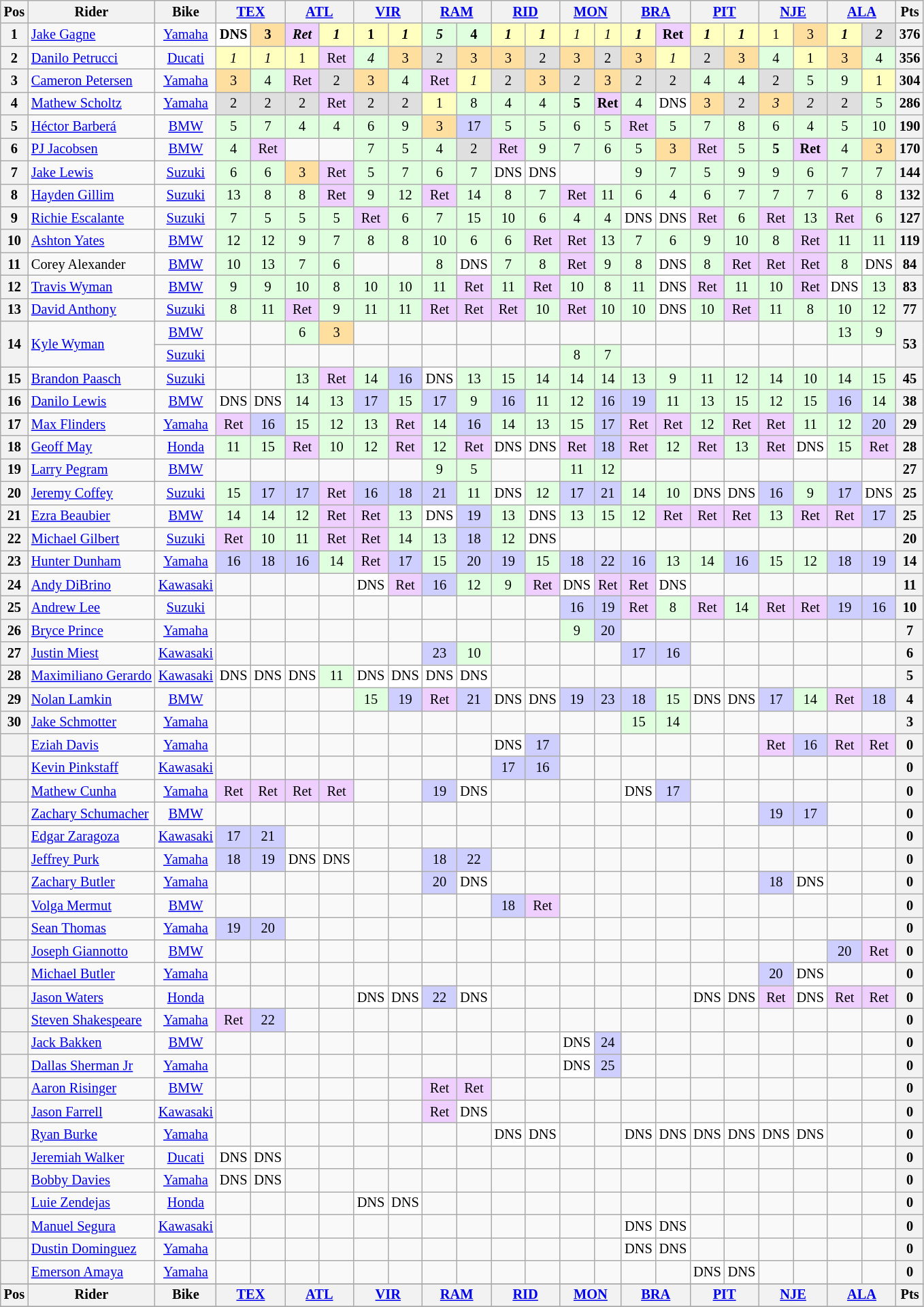<table class="wikitable" style="font-size: 85%; text-align: center;">
<tr valign="top">
<th valign="middle">Pos</th>
<th valign="middle">Rider</th>
<th valign="middle">Bike</th>
<th colspan=2><a href='#'>TEX</a><br></th>
<th colspan=2><a href='#'>ATL</a><br></th>
<th colspan=2><a href='#'>VIR</a><br></th>
<th colspan=2><a href='#'>RAM</a><br></th>
<th colspan=2><a href='#'>RID</a><br></th>
<th colspan=2><a href='#'>MON</a><br></th>
<th colspan=2><a href='#'>BRA</a><br></th>
<th colspan=2><a href='#'>PIT</a><br></th>
<th colspan=2><a href='#'>NJE</a><br></th>
<th colspan=2><a href='#'>ALA</a><br></th>
<th valign="middle">Pts</th>
</tr>
<tr>
<th>1</th>
<td align="left"> <a href='#'>Jake Gagne</a></td>
<td><a href='#'>Yamaha</a></td>
<td style="background:#ffffff;"><strong>DNS</strong></td>
<td style="background:#ffdf9f;"><strong>3</strong></td>
<td style="background:#efcfff;"><strong><em>Ret</em></strong></td>
<td style="background:#ffffbf;"><strong><em>1</em></strong></td>
<td style="background:#ffffbf;"><strong>1</strong></td>
<td style="background:#ffffbf;"><strong><em>1</em></strong></td>
<td style="background:#dfffdf;"><strong><em>5</em></strong></td>
<td style="background:#dfffdf;"><strong>4</strong></td>
<td style="background:#ffffbf;"><strong><em>1</em></strong></td>
<td style="background:#ffffbf;"><strong><em>1</em></strong></td>
<td style="background:#ffffbf;"><em>1</em></td>
<td style="background:#ffffbf;"><em>1</em></td>
<td style="background:#ffffbf;"><strong><em>1</em></strong></td>
<td style="background:#efcfff;"><strong>Ret</strong></td>
<td style="background:#ffffbf;"><strong><em>1</em></strong></td>
<td style="background:#ffffbf;"><strong><em>1</em></strong></td>
<td style="background:#ffffbf;">1</td>
<td style="background:#ffdf9f;">3</td>
<td style="background:#ffffbf;"><strong><em>1</em></strong></td>
<td style="background:#dfdfdf;"><strong><em>2</em></strong></td>
<th>376</th>
</tr>
<tr>
<th>2</th>
<td align="left"> <a href='#'>Danilo Petrucci</a></td>
<td><a href='#'>Ducati</a></td>
<td style="background:#ffffbf;"><em>1</em></td>
<td style="background:#ffffbf;"><em>1</em></td>
<td style="background:#ffffbf;">1</td>
<td style="background:#efcfff;">Ret</td>
<td style="background:#dfffdf;"><em>4</em></td>
<td style="background:#ffdf9f;">3</td>
<td style="background:#dfdfdf;">2</td>
<td style="background:#ffdf9f;">3</td>
<td style="background:#ffdf9f;">3</td>
<td style="background:#dfdfdf;">2</td>
<td style="background:#ffdf9f;">3</td>
<td style="background:#dfdfdf;">2</td>
<td style="background:#ffdf9f;">3</td>
<td style="background:#ffffbf;"><em>1</em></td>
<td style="background:#dfdfdf;">2</td>
<td style="background:#ffdf9f;">3</td>
<td style="background:#dfffdf;">4</td>
<td style="background:#ffffbf;">1</td>
<td style="background:#ffdf9f;">3</td>
<td style="background:#dfffdf;">4</td>
<th>356</th>
</tr>
<tr>
<th>3</th>
<td align="left"> <a href='#'>Cameron Petersen</a></td>
<td><a href='#'>Yamaha</a></td>
<td style="background:#ffdf9f;">3</td>
<td style="background:#dfffdf;">4</td>
<td style="background:#efcfff;">Ret</td>
<td style="background:#dfdfdf;">2</td>
<td style="background:#ffdf9f;">3</td>
<td style="background:#dfffdf;">4</td>
<td style="background:#efcfff;">Ret</td>
<td style="background:#ffffbf;"><em>1</em></td>
<td style="background:#dfdfdf;">2</td>
<td style="background:#ffdf9f;">3</td>
<td style="background:#dfdfdf;">2</td>
<td style="background:#ffdf9f;">3</td>
<td style="background:#dfdfdf;">2</td>
<td style="background:#dfdfdf;">2</td>
<td style="background:#dfffdf;">4</td>
<td style="background:#dfffdf;">4</td>
<td style="background:#dfdfdf;">2</td>
<td style="background:#dfffdf;">5</td>
<td style="background:#dfffdf;">9</td>
<td style="background:#ffffbf;">1</td>
<th>304</th>
</tr>
<tr>
<th>4</th>
<td align="left"> <a href='#'>Mathew Scholtz</a></td>
<td><a href='#'>Yamaha</a></td>
<td style="background:#dfdfdf;">2</td>
<td style="background:#dfdfdf;">2</td>
<td style="background:#dfdfdf;">2</td>
<td style="background:#efcfff;">Ret</td>
<td style="background:#dfdfdf;">2</td>
<td style="background:#dfdfdf;">2</td>
<td style="background:#ffffbf;">1</td>
<td style="background:#dfffdf;">8</td>
<td style="background:#dfffdf;">4</td>
<td style="background:#dfffdf;">4</td>
<td style="background:#dfffdf;"><strong>5</strong></td>
<td style="background:#efcfff;"><strong>Ret</strong></td>
<td style="background:#dfffdf;">4</td>
<td style="background:#ffffff;">DNS</td>
<td style="background:#ffdf9f;">3</td>
<td style="background:#dfdfdf;">2</td>
<td style="background:#ffdf9f;"><em>3</em></td>
<td style="background:#dfdfdf;"><em>2</em></td>
<td style="background:#dfdfdf;">2</td>
<td style="background:#dfffdf;">5</td>
<th>286</th>
</tr>
<tr>
<th>5</th>
<td align="left"> <a href='#'>Héctor Barberá</a></td>
<td><a href='#'>BMW</a></td>
<td style="background:#dfffdf;">5</td>
<td style="background:#dfffdf;">7</td>
<td style="background:#dfffdf;">4</td>
<td style="background:#dfffdf;">4</td>
<td style="background:#dfffdf;">6</td>
<td style="background:#dfffdf;">9</td>
<td style="background:#ffdf9f;">3</td>
<td style="background:#cfcfff;">17</td>
<td style="background:#dfffdf;">5</td>
<td style="background:#dfffdf;">5</td>
<td style="background:#dfffdf;">6</td>
<td style="background:#dfffdf;">5</td>
<td style="background:#efcfff;">Ret</td>
<td style="background:#dfffdf;">5</td>
<td style="background:#dfffdf;">7</td>
<td style="background:#dfffdf;">8</td>
<td style="background:#dfffdf;">6</td>
<td style="background:#dfffdf;">4</td>
<td style="background:#dfffdf;">5</td>
<td style="background:#dfffdf;">10</td>
<th>190</th>
</tr>
<tr>
<th>6</th>
<td align="left"> <a href='#'>PJ Jacobsen</a></td>
<td><a href='#'>BMW</a></td>
<td style="background:#dfffdf;">4</td>
<td style="background:#efcfff;">Ret</td>
<td></td>
<td></td>
<td style="background:#dfffdf;">7</td>
<td style="background:#dfffdf;">5</td>
<td style="background:#dfffdf;">4</td>
<td style="background:#dfdfdf;">2</td>
<td style="background:#efcfff;">Ret</td>
<td style="background:#dfffdf;">9</td>
<td style="background:#dfffdf;">7</td>
<td style="background:#dfffdf;">6</td>
<td style="background:#dfffdf;">5</td>
<td style="background:#ffdf9f;">3</td>
<td style="background:#efcfff;">Ret</td>
<td style="background:#dfffdf;">5</td>
<td style="background:#dfffdf;"><strong>5</strong></td>
<td style="background:#efcfff;"><strong>Ret</strong></td>
<td style="background:#dfffdf;">4</td>
<td style="background:#ffdf9f;">3</td>
<th>170</th>
</tr>
<tr>
<th>7</th>
<td align="left"> <a href='#'>Jake Lewis</a></td>
<td><a href='#'>Suzuki</a></td>
<td style="background:#dfffdf;">6</td>
<td style="background:#dfffdf;">6</td>
<td style="background:#ffdf9f;">3</td>
<td style="background:#efcfff;">Ret</td>
<td style="background:#dfffdf;">5</td>
<td style="background:#dfffdf;">7</td>
<td style="background:#dfffdf;">6</td>
<td style="background:#dfffdf;">7</td>
<td style="background:#ffffff;">DNS</td>
<td style="background:#ffffff;">DNS</td>
<td></td>
<td></td>
<td style="background:#dfffdf;">9</td>
<td style="background:#dfffdf;">7</td>
<td style="background:#dfffdf;">5</td>
<td style="background:#dfffdf;">9</td>
<td style="background:#dfffdf;">9</td>
<td style="background:#dfffdf;">6</td>
<td style="background:#dfffdf;">7</td>
<td style="background:#dfffdf;">7</td>
<th>144</th>
</tr>
<tr>
<th>8</th>
<td align="left"> <a href='#'>Hayden Gillim</a></td>
<td><a href='#'>Suzuki</a></td>
<td style="background:#dfffdf;">13</td>
<td style="background:#dfffdf;">8</td>
<td style="background:#dfffdf;">8</td>
<td style="background:#efcfff;">Ret</td>
<td style="background:#dfffdf;">9</td>
<td style="background:#dfffdf;">12</td>
<td style="background:#efcfff;">Ret</td>
<td style="background:#dfffdf;">14</td>
<td style="background:#dfffdf;">8</td>
<td style="background:#dfffdf;">7</td>
<td style="background:#efcfff;">Ret</td>
<td style="background:#dfffdf;">11</td>
<td style="background:#dfffdf;">6</td>
<td style="background:#dfffdf;">4</td>
<td style="background:#dfffdf;">6</td>
<td style="background:#dfffdf;">7</td>
<td style="background:#dfffdf;">7</td>
<td style="background:#dfffdf;">7</td>
<td style="background:#dfffdf;">6</td>
<td style="background:#dfffdf;">8</td>
<th>132</th>
</tr>
<tr>
<th>9</th>
<td align="left"> <a href='#'>Richie Escalante</a></td>
<td><a href='#'>Suzuki</a></td>
<td style="background:#dfffdf;">7</td>
<td style="background:#dfffdf;">5</td>
<td style="background:#dfffdf;">5</td>
<td style="background:#dfffdf;">5</td>
<td style="background:#efcfff;">Ret</td>
<td style="background:#dfffdf;">6</td>
<td style="background:#dfffdf;">7</td>
<td style="background:#dfffdf;">15</td>
<td style="background:#dfffdf;">10</td>
<td style="background:#dfffdf;">6</td>
<td style="background:#dfffdf;">4</td>
<td style="background:#dfffdf;">4</td>
<td style="background:#ffffff;">DNS</td>
<td style="background:#ffffff;">DNS</td>
<td style="background:#efcfff;">Ret</td>
<td style="background:#dfffdf;">6</td>
<td style="background:#efcfff;">Ret</td>
<td style="background:#dfffdf;">13</td>
<td style="background:#efcfff;">Ret</td>
<td style="background:#dfffdf;">6</td>
<th>127</th>
</tr>
<tr>
<th>10</th>
<td align="left"> <a href='#'>Ashton Yates</a></td>
<td><a href='#'>BMW</a></td>
<td style="background:#dfffdf;">12</td>
<td style="background:#dfffdf;">12</td>
<td style="background:#dfffdf;">9</td>
<td style="background:#dfffdf;">7</td>
<td style="background:#dfffdf;">8</td>
<td style="background:#dfffdf;">8</td>
<td style="background:#dfffdf;">10</td>
<td style="background:#dfffdf;">6</td>
<td style="background:#dfffdf;">6</td>
<td style="background:#efcfff;">Ret</td>
<td style="background:#efcfff;">Ret</td>
<td style="background:#dfffdf;">13</td>
<td style="background:#dfffdf;">7</td>
<td style="background:#dfffdf;">6</td>
<td style="background:#dfffdf;">9</td>
<td style="background:#dfffdf;">10</td>
<td style="background:#dfffdf;">8</td>
<td style="background:#efcfff;">Ret</td>
<td style="background:#dfffdf;">11</td>
<td style="background:#dfffdf;">11</td>
<th>119</th>
</tr>
<tr>
<th>11</th>
<td align="left"> Corey Alexander</td>
<td><a href='#'>BMW</a></td>
<td style="background:#dfffdf;">10</td>
<td style="background:#dfffdf;">13</td>
<td style="background:#dfffdf;">7</td>
<td style="background:#dfffdf;">6</td>
<td></td>
<td></td>
<td style="background:#dfffdf;">8</td>
<td style="background:#ffffff;">DNS</td>
<td style="background:#dfffdf;">7</td>
<td style="background:#dfffdf;">8</td>
<td style="background:#efcfff;">Ret</td>
<td style="background:#dfffdf;">9</td>
<td style="background:#dfffdf;">8</td>
<td style="background:#ffffff;">DNS</td>
<td style="background:#dfffdf;">8</td>
<td style="background:#efcfff;">Ret</td>
<td style="background:#efcfff;">Ret</td>
<td style="background:#efcfff;">Ret</td>
<td style="background:#dfffdf;">8</td>
<td style="background:#ffffff;">DNS</td>
<th>84</th>
</tr>
<tr>
<th>12</th>
<td align="left"> <a href='#'>Travis Wyman</a></td>
<td><a href='#'>BMW</a></td>
<td style="background:#dfffdf;">9</td>
<td style="background:#dfffdf;">9</td>
<td style="background:#dfffdf;">10</td>
<td style="background:#dfffdf;">8</td>
<td style="background:#dfffdf;">10</td>
<td style="background:#dfffdf;">10</td>
<td style="background:#dfffdf;">11</td>
<td style="background:#efcfff;">Ret</td>
<td style="background:#dfffdf;">11</td>
<td style="background:#efcfff;">Ret</td>
<td style="background:#dfffdf;">10</td>
<td style="background:#dfffdf;">8</td>
<td style="background:#dfffdf;">11</td>
<td style="background:#ffffff;">DNS</td>
<td style="background:#efcfff;">Ret</td>
<td style="background:#dfffdf;">11</td>
<td style="background:#dfffdf;">10</td>
<td style="background:#efcfff;">Ret</td>
<td style="background:#ffffff;">DNS</td>
<td style="background:#dfffdf;">13</td>
<th>83</th>
</tr>
<tr>
<th>13</th>
<td align="left"> <a href='#'>David Anthony</a></td>
<td><a href='#'>Suzuki</a></td>
<td style="background:#dfffdf;">8</td>
<td style="background:#dfffdf;">11</td>
<td style="background:#efcfff;">Ret</td>
<td style="background:#dfffdf;">9</td>
<td style="background:#dfffdf;">11</td>
<td style="background:#dfffdf;">11</td>
<td style="background:#efcfff;">Ret</td>
<td style="background:#efcfff;">Ret</td>
<td style="background:#efcfff;">Ret</td>
<td style="background:#dfffdf;">10</td>
<td style="background:#efcfff;">Ret</td>
<td style="background:#dfffdf;">10</td>
<td style="background:#dfffdf;">10</td>
<td style="background:#ffffff;">DNS</td>
<td style="background:#dfffdf;">10</td>
<td style="background:#efcfff;">Ret</td>
<td style="background:#dfffdf;">11</td>
<td style="background:#dfffdf;">8</td>
<td style="background:#dfffdf;">10</td>
<td style="background:#dfffdf;">12</td>
<th>77</th>
</tr>
<tr>
<th rowspan=2>14</th>
<td rowspan=2 align="left"> <a href='#'>Kyle Wyman</a></td>
<td><a href='#'>BMW</a></td>
<td></td>
<td></td>
<td style="background:#dfffdf;">6</td>
<td style="background:#ffdf9f;">3</td>
<td></td>
<td></td>
<td></td>
<td></td>
<td></td>
<td></td>
<td></td>
<td></td>
<td></td>
<td></td>
<td></td>
<td></td>
<td></td>
<td></td>
<td style="background:#dfffdf;">13</td>
<td style="background:#dfffdf;">9</td>
<th rowspan=2>53</th>
</tr>
<tr>
<td><a href='#'>Suzuki</a></td>
<td></td>
<td></td>
<td></td>
<td></td>
<td></td>
<td></td>
<td></td>
<td></td>
<td></td>
<td></td>
<td style="background:#dfffdf;">8</td>
<td style="background:#dfffdf;">7</td>
<td></td>
<td></td>
<td></td>
<td></td>
<td></td>
<td></td>
<td></td>
<td></td>
</tr>
<tr>
<th>15</th>
<td align="left"> <a href='#'>Brandon Paasch</a></td>
<td><a href='#'>Suzuki</a></td>
<td></td>
<td></td>
<td style="background:#dfffdf;">13</td>
<td style="background:#efcfff;">Ret</td>
<td style="background:#dfffdf;">14</td>
<td style="background:#cfcfff;">16</td>
<td style="background:#ffffff;">DNS</td>
<td style="background:#dfffdf;">13</td>
<td style="background:#dfffdf;">15</td>
<td style="background:#dfffdf;">14</td>
<td style="background:#dfffdf;">14</td>
<td style="background:#dfffdf;">14</td>
<td style="background:#dfffdf;">13</td>
<td style="background:#dfffdf;">9</td>
<td style="background:#dfffdf;">11</td>
<td style="background:#dfffdf;">12</td>
<td style="background:#dfffdf;">14</td>
<td style="background:#dfffdf;">10</td>
<td style="background:#dfffdf;">14</td>
<td style="background:#dfffdf;">15</td>
<th>45</th>
</tr>
<tr>
<th>16</th>
<td align="left"> <a href='#'>Danilo Lewis</a></td>
<td><a href='#'>BMW</a></td>
<td style="background:#ffffff;">DNS</td>
<td style="background:#ffffff;">DNS</td>
<td style="background:#dfffdf;">14</td>
<td style="background:#dfffdf;">13</td>
<td style="background:#cfcfff;">17</td>
<td style="background:#dfffdf;">15</td>
<td style="background:#cfcfff;">17</td>
<td style="background:#dfffdf;">9</td>
<td style="background:#cfcfff;">16</td>
<td style="background:#dfffdf;">11</td>
<td style="background:#dfffdf;">12</td>
<td style="background:#cfcfff;">16</td>
<td style="background:#cfcfff;">19</td>
<td style="background:#dfffdf;">11</td>
<td style="background:#dfffdf;">13</td>
<td style="background:#dfffdf;">15</td>
<td style="background:#dfffdf;">12</td>
<td style="background:#dfffdf;">15</td>
<td style="background:#cfcfff;">16</td>
<td style="background:#dfffdf;">14</td>
<th>38</th>
</tr>
<tr>
<th>17</th>
<td align="left"> <a href='#'>Max Flinders</a></td>
<td><a href='#'>Yamaha</a></td>
<td style="background:#efcfff;">Ret</td>
<td style="background:#cfcfff;">16</td>
<td style="background:#dfffdf;">15</td>
<td style="background:#dfffdf;">12</td>
<td style="background:#dfffdf;">13</td>
<td style="background:#efcfff;">Ret</td>
<td style="background:#dfffdf;">14</td>
<td style="background:#cfcfff;">16</td>
<td style="background:#dfffdf;">14</td>
<td style="background:#dfffdf;">13</td>
<td style="background:#dfffdf;">15</td>
<td style="background:#cfcfff;">17</td>
<td style="background:#efcfff;">Ret</td>
<td style="background:#efcfff;">Ret</td>
<td style="background:#dfffdf;">12</td>
<td style="background:#efcfff;">Ret</td>
<td style="background:#efcfff;">Ret</td>
<td style="background:#dfffdf;">11</td>
<td style="background:#dfffdf;">12</td>
<td style="background:#cfcfff;">20</td>
<th>29</th>
</tr>
<tr>
<th>18</th>
<td align="left"> <a href='#'>Geoff May</a></td>
<td><a href='#'>Honda</a></td>
<td style="background:#dfffdf;">11</td>
<td style="background:#dfffdf;">15</td>
<td style="background:#efcfff;">Ret</td>
<td style="background:#dfffdf;">10</td>
<td style="background:#dfffdf;">12</td>
<td style="background:#efcfff;">Ret</td>
<td style="background:#dfffdf;">12</td>
<td style="background:#efcfff;">Ret</td>
<td style="background:#ffffff;">DNS</td>
<td style="background:#ffffff;">DNS</td>
<td style="background:#efcfff;">Ret</td>
<td style="background:#cfcfff;">18</td>
<td style="background:#efcfff;">Ret</td>
<td style="background:#dfffdf;">12</td>
<td style="background:#efcfff;">Ret</td>
<td style="background:#dfffdf;">13</td>
<td style="background:#efcfff;">Ret</td>
<td style="background:#ffffff;">DNS</td>
<td style="background:#dfffdf;">15</td>
<td style="background:#efcfff;">Ret</td>
<th>28</th>
</tr>
<tr>
<th>19</th>
<td align="left"> <a href='#'>Larry Pegram</a></td>
<td><a href='#'>BMW</a></td>
<td></td>
<td></td>
<td></td>
<td></td>
<td></td>
<td></td>
<td style="background:#dfffdf;">9</td>
<td style="background:#dfffdf;">5</td>
<td></td>
<td></td>
<td style="background:#dfffdf;">11</td>
<td style="background:#dfffdf;">12</td>
<td></td>
<td></td>
<td></td>
<td></td>
<td></td>
<td></td>
<td></td>
<td></td>
<th>27</th>
</tr>
<tr>
<th>20</th>
<td align="left"> <a href='#'>Jeremy Coffey</a></td>
<td><a href='#'>Suzuki</a></td>
<td style="background:#dfffdf;">15</td>
<td style="background:#cfcfff;">17</td>
<td style="background:#cfcfff;">17</td>
<td style="background:#efcfff;">Ret</td>
<td style="background:#cfcfff;">16</td>
<td style="background:#cfcfff;">18</td>
<td style="background:#cfcfff;">21</td>
<td style="background:#dfffdf;">11</td>
<td style="background:#ffffff;">DNS</td>
<td style="background:#dfffdf;">12</td>
<td style="background:#cfcfff;">17</td>
<td style="background:#cfcfff;">21</td>
<td style="background:#dfffdf;">14</td>
<td style="background:#dfffdf;">10</td>
<td style="background:#ffffff;">DNS</td>
<td style="background:#ffffff;">DNS</td>
<td style="background:#cfcfff;">16</td>
<td style="background:#dfffdf;">9</td>
<td style="background:#cfcfff;">17</td>
<td style="background:#ffffff;">DNS</td>
<th>25</th>
</tr>
<tr>
<th>21</th>
<td align="left"> <a href='#'>Ezra Beaubier</a></td>
<td><a href='#'>BMW</a></td>
<td style="background:#dfffdf;">14</td>
<td style="background:#dfffdf;">14</td>
<td style="background:#dfffdf;">12</td>
<td style="background:#efcfff;">Ret</td>
<td style="background:#efcfff;">Ret</td>
<td style="background:#dfffdf;">13</td>
<td style="background:#ffffff;">DNS</td>
<td style="background:#cfcfff;">19</td>
<td style="background:#dfffdf;">13</td>
<td style="background:#ffffff;">DNS</td>
<td style="background:#dfffdf;">13</td>
<td style="background:#dfffdf;">15</td>
<td style="background:#dfffdf;">12</td>
<td style="background:#efcfff;">Ret</td>
<td style="background:#efcfff;">Ret</td>
<td style="background:#efcfff;">Ret</td>
<td style="background:#dfffdf;">13</td>
<td style="background:#efcfff;">Ret</td>
<td style="background:#efcfff;">Ret</td>
<td style="background:#cfcfff;">17</td>
<th>25</th>
</tr>
<tr>
<th>22</th>
<td align="left"> <a href='#'>Michael Gilbert</a></td>
<td><a href='#'>Suzuki</a></td>
<td style="background:#efcfff;">Ret</td>
<td style="background:#dfffdf;">10</td>
<td style="background:#dfffdf;">11</td>
<td style="background:#efcfff;">Ret</td>
<td style="background:#efcfff;">Ret</td>
<td style="background:#dfffdf;">14</td>
<td style="background:#dfffdf;">13</td>
<td style="background:#cfcfff;">18</td>
<td style="background:#dfffdf;">12</td>
<td style="background:#ffffff;">DNS</td>
<td></td>
<td></td>
<td></td>
<td></td>
<td></td>
<td></td>
<td></td>
<td></td>
<td></td>
<td></td>
<th>20</th>
</tr>
<tr>
<th>23</th>
<td align="left"> <a href='#'>Hunter Dunham</a></td>
<td><a href='#'>Yamaha</a></td>
<td style="background:#cfcfff;">16</td>
<td style="background:#cfcfff;">18</td>
<td style="background:#cfcfff;">16</td>
<td style="background:#dfffdf;">14</td>
<td style="background:#efcfff;">Ret</td>
<td style="background:#cfcfff;">17</td>
<td style="background:#dfffdf;">15</td>
<td style="background:#cfcfff;">20</td>
<td style="background:#cfcfff;">19</td>
<td style="background:#dfffdf;">15</td>
<td style="background:#cfcfff;">18</td>
<td style="background:#cfcfff;">22</td>
<td style="background:#cfcfff;">16</td>
<td style="background:#dfffdf;">13</td>
<td style="background:#dfffdf;">14</td>
<td style="background:#cfcfff;">16</td>
<td style="background:#dfffdf;">15</td>
<td style="background:#dfffdf;">12</td>
<td style="background:#cfcfff;">18</td>
<td style="background:#cfcfff;">19</td>
<th>14</th>
</tr>
<tr>
<th>24</th>
<td align="left"> <a href='#'>Andy DiBrino</a></td>
<td><a href='#'>Kawasaki</a></td>
<td></td>
<td></td>
<td></td>
<td></td>
<td style="background:#ffffff;">DNS</td>
<td style="background:#efcfff;">Ret</td>
<td style="background:#cfcfff;">16</td>
<td style="background:#dfffdf;">12</td>
<td style="background:#dfffdf;">9</td>
<td style="background:#efcfff;">Ret</td>
<td style="background:#ffffff;">DNS</td>
<td style="background:#efcfff;">Ret</td>
<td style="background:#efcfff;">Ret</td>
<td style="background:#ffffff;">DNS</td>
<td></td>
<td></td>
<td></td>
<td></td>
<td></td>
<td></td>
<th>11</th>
</tr>
<tr>
<th>25</th>
<td align="left"> <a href='#'>Andrew Lee</a></td>
<td><a href='#'>Suzuki</a></td>
<td></td>
<td></td>
<td></td>
<td></td>
<td></td>
<td></td>
<td></td>
<td></td>
<td></td>
<td></td>
<td style="background:#cfcfff;">16</td>
<td style="background:#cfcfff;">19</td>
<td style="background:#efcfff;">Ret</td>
<td style="background:#dfffdf;">8</td>
<td style="background:#efcfff;">Ret</td>
<td style="background:#dfffdf;">14</td>
<td style="background:#efcfff;">Ret</td>
<td style="background:#efcfff;">Ret</td>
<td style="background:#cfcfff;">19</td>
<td style="background:#cfcfff;">16</td>
<th>10</th>
</tr>
<tr>
<th>26</th>
<td align="left"> <a href='#'>Bryce Prince</a></td>
<td><a href='#'>Yamaha</a></td>
<td></td>
<td></td>
<td></td>
<td></td>
<td></td>
<td></td>
<td></td>
<td></td>
<td></td>
<td></td>
<td style="background:#dfffdf;">9</td>
<td style="background:#cfcfff;">20</td>
<td></td>
<td></td>
<td></td>
<td></td>
<td></td>
<td></td>
<td></td>
<td></td>
<th>7</th>
</tr>
<tr>
<th>27</th>
<td align="left"> <a href='#'>Justin Miest</a></td>
<td><a href='#'>Kawasaki</a></td>
<td></td>
<td></td>
<td></td>
<td></td>
<td></td>
<td></td>
<td style="background:#cfcfff;">23</td>
<td style="background:#dfffdf;">10</td>
<td></td>
<td></td>
<td></td>
<td></td>
<td style="background:#cfcfff;">17</td>
<td style="background:#cfcfff;">16</td>
<td></td>
<td></td>
<td></td>
<td></td>
<td></td>
<td></td>
<th>6</th>
</tr>
<tr>
<th>28</th>
<td align="left"> <a href='#'>Maximiliano Gerardo</a></td>
<td><a href='#'>Kawasaki</a></td>
<td style="background:#ffffff;">DNS</td>
<td style="background:#ffffff;">DNS</td>
<td style="background:#ffffff;">DNS</td>
<td style="background:#dfffdf;">11</td>
<td style="background:#ffffff;">DNS</td>
<td style="background:#ffffff;">DNS</td>
<td style="background:#ffffff;">DNS</td>
<td style="background:#ffffff;">DNS</td>
<td></td>
<td></td>
<td></td>
<td></td>
<td></td>
<td></td>
<td></td>
<td></td>
<td></td>
<td></td>
<td></td>
<td></td>
<th>5</th>
</tr>
<tr>
<th>29</th>
<td align="left"> <a href='#'>Nolan Lamkin</a></td>
<td><a href='#'>BMW</a></td>
<td></td>
<td></td>
<td></td>
<td></td>
<td style="background:#dfffdf;">15</td>
<td style="background:#cfcfff;">19</td>
<td style="background:#efcfff;">Ret</td>
<td style="background:#cfcfff;">21</td>
<td style="background:#ffffff;">DNS</td>
<td style="background:#ffffff;">DNS</td>
<td style="background:#cfcfff;">19</td>
<td style="background:#cfcfff;">23</td>
<td style="background:#cfcfff;">18</td>
<td style="background:#dfffdf;">15</td>
<td style="background:#ffffff;">DNS</td>
<td style="background:#ffffff;">DNS</td>
<td style="background:#cfcfff;">17</td>
<td style="background:#dfffdf;">14</td>
<td style="background:#efcfff;">Ret</td>
<td style="background:#cfcfff;">18</td>
<th>4</th>
</tr>
<tr>
<th>30</th>
<td align="left"> <a href='#'>Jake Schmotter</a></td>
<td><a href='#'>Yamaha</a></td>
<td></td>
<td></td>
<td></td>
<td></td>
<td></td>
<td></td>
<td></td>
<td></td>
<td></td>
<td></td>
<td></td>
<td></td>
<td style="background:#dfffdf;">15</td>
<td style="background:#dfffdf;">14</td>
<td></td>
<td></td>
<td></td>
<td></td>
<td></td>
<td></td>
<th>3</th>
</tr>
<tr>
<th></th>
<td align="left"> <a href='#'>Eziah Davis</a></td>
<td><a href='#'>Yamaha</a></td>
<td></td>
<td></td>
<td></td>
<td></td>
<td></td>
<td></td>
<td></td>
<td></td>
<td style="background:#ffffff;">DNS</td>
<td style="background:#cfcfff;">17</td>
<td></td>
<td></td>
<td></td>
<td></td>
<td></td>
<td></td>
<td style="background:#efcfff;">Ret</td>
<td style="background:#cfcfff;">16</td>
<td style="background:#efcfff;">Ret</td>
<td style="background:#efcfff;">Ret</td>
<th>0</th>
</tr>
<tr>
<th></th>
<td align="left"> <a href='#'>Kevin Pinkstaff</a></td>
<td><a href='#'>Kawasaki</a></td>
<td></td>
<td></td>
<td></td>
<td></td>
<td></td>
<td></td>
<td></td>
<td></td>
<td style="background:#cfcfff;">17</td>
<td style="background:#cfcfff;">16</td>
<td></td>
<td></td>
<td></td>
<td></td>
<td></td>
<td></td>
<td></td>
<td></td>
<td></td>
<td></td>
<th>0</th>
</tr>
<tr>
<th></th>
<td align="left"> <a href='#'>Mathew Cunha</a></td>
<td><a href='#'>Yamaha</a></td>
<td style="background:#efcfff;">Ret</td>
<td style="background:#efcfff;">Ret</td>
<td style="background:#efcfff;">Ret</td>
<td style="background:#efcfff;">Ret</td>
<td></td>
<td></td>
<td style="background:#cfcfff;">19</td>
<td style="background:#ffffff;">DNS</td>
<td></td>
<td></td>
<td></td>
<td></td>
<td style="background:#ffffff;">DNS</td>
<td style="background:#cfcfff;">17</td>
<td></td>
<td></td>
<td></td>
<td></td>
<td></td>
<td></td>
<th>0</th>
</tr>
<tr>
<th></th>
<td align="left"> <a href='#'>Zachary Schumacher</a></td>
<td><a href='#'>BMW</a></td>
<td></td>
<td></td>
<td></td>
<td></td>
<td></td>
<td></td>
<td></td>
<td></td>
<td></td>
<td></td>
<td></td>
<td></td>
<td></td>
<td></td>
<td></td>
<td></td>
<td style="background:#cfcfff;">19</td>
<td style="background:#cfcfff;">17</td>
<td></td>
<td></td>
<th>0</th>
</tr>
<tr>
<th></th>
<td align="left"> <a href='#'>Edgar Zaragoza</a></td>
<td><a href='#'>Kawasaki</a></td>
<td style="background:#cfcfff;">17</td>
<td style="background:#cfcfff;">21</td>
<td></td>
<td></td>
<td></td>
<td></td>
<td></td>
<td></td>
<td></td>
<td></td>
<td></td>
<td></td>
<td></td>
<td></td>
<td></td>
<td></td>
<td></td>
<td></td>
<td></td>
<td></td>
<th>0</th>
</tr>
<tr>
<th></th>
<td align="left"> <a href='#'>Jeffrey Purk</a></td>
<td><a href='#'>Yamaha</a></td>
<td style="background:#cfcfff;">18</td>
<td style="background:#cfcfff;">19</td>
<td style="background:#ffffff;">DNS</td>
<td style="background:#ffffff;">DNS</td>
<td></td>
<td></td>
<td style="background:#cfcfff;">18</td>
<td style="background:#cfcfff;">22</td>
<td></td>
<td></td>
<td></td>
<td></td>
<td></td>
<td></td>
<td></td>
<td></td>
<td></td>
<td></td>
<td></td>
<td></td>
<th>0</th>
</tr>
<tr>
<th></th>
<td align="left"> <a href='#'>Zachary Butler</a></td>
<td><a href='#'>Yamaha</a></td>
<td></td>
<td></td>
<td></td>
<td></td>
<td></td>
<td></td>
<td style="background:#cfcfff;">20</td>
<td style="background:#ffffff;">DNS</td>
<td></td>
<td></td>
<td></td>
<td></td>
<td></td>
<td></td>
<td></td>
<td></td>
<td style="background:#cfcfff;">18</td>
<td style="background:#ffffff;">DNS</td>
<td></td>
<td></td>
<th>0</th>
</tr>
<tr>
<th></th>
<td align="left"> <a href='#'>Volga Mermut</a></td>
<td><a href='#'>BMW</a></td>
<td></td>
<td></td>
<td></td>
<td></td>
<td></td>
<td></td>
<td></td>
<td></td>
<td style="background:#cfcfff;">18</td>
<td style="background:#efcfff;">Ret</td>
<td></td>
<td></td>
<td></td>
<td></td>
<td></td>
<td></td>
<td></td>
<td></td>
<td></td>
<td></td>
<th>0</th>
</tr>
<tr>
<th></th>
<td align="left"> <a href='#'>Sean Thomas</a></td>
<td><a href='#'>Yamaha</a></td>
<td style="background:#cfcfff;">19</td>
<td style="background:#cfcfff;">20</td>
<td></td>
<td></td>
<td></td>
<td></td>
<td></td>
<td></td>
<td></td>
<td></td>
<td></td>
<td></td>
<td></td>
<td></td>
<td></td>
<td></td>
<td></td>
<td></td>
<td></td>
<td></td>
<th>0</th>
</tr>
<tr>
<th></th>
<td align="left"> <a href='#'>Joseph Giannotto</a></td>
<td><a href='#'>BMW</a></td>
<td></td>
<td></td>
<td></td>
<td></td>
<td></td>
<td></td>
<td></td>
<td></td>
<td></td>
<td></td>
<td></td>
<td></td>
<td></td>
<td></td>
<td></td>
<td></td>
<td></td>
<td></td>
<td style="background:#cfcfff;">20</td>
<td style="background:#efcfff;">Ret</td>
<th>0</th>
</tr>
<tr>
<th></th>
<td align="left"> <a href='#'>Michael Butler</a></td>
<td><a href='#'>Yamaha</a></td>
<td></td>
<td></td>
<td></td>
<td></td>
<td></td>
<td></td>
<td></td>
<td></td>
<td></td>
<td></td>
<td></td>
<td></td>
<td></td>
<td></td>
<td></td>
<td></td>
<td style="background:#cfcfff;">20</td>
<td style="background:#ffffff;">DNS</td>
<td></td>
<td></td>
<th>0</th>
</tr>
<tr>
<th></th>
<td align="left"> <a href='#'>Jason Waters</a></td>
<td><a href='#'>Honda</a></td>
<td></td>
<td></td>
<td></td>
<td></td>
<td style="background:#ffffff;">DNS</td>
<td style="background:#ffffff;">DNS</td>
<td style="background:#cfcfff;">22</td>
<td style="background:#ffffff;">DNS</td>
<td></td>
<td></td>
<td></td>
<td></td>
<td></td>
<td></td>
<td style="background:#ffffff;">DNS</td>
<td style="background:#ffffff;">DNS</td>
<td style="background:#efcfff;">Ret</td>
<td style="background:#ffffff;">DNS</td>
<td style="background:#efcfff;">Ret</td>
<td style="background:#efcfff;">Ret</td>
<th>0</th>
</tr>
<tr>
<th></th>
<td align="left"> <a href='#'>Steven Shakespeare</a></td>
<td><a href='#'>Yamaha</a></td>
<td style="background:#efcfff;">Ret</td>
<td style="background:#cfcfff;">22</td>
<td></td>
<td></td>
<td></td>
<td></td>
<td></td>
<td></td>
<td></td>
<td></td>
<td></td>
<td></td>
<td></td>
<td></td>
<td></td>
<td></td>
<td></td>
<td></td>
<td></td>
<td></td>
<th>0</th>
</tr>
<tr>
<th></th>
<td align="left"> <a href='#'>Jack Bakken</a></td>
<td><a href='#'>BMW</a></td>
<td></td>
<td></td>
<td></td>
<td></td>
<td></td>
<td></td>
<td></td>
<td></td>
<td></td>
<td></td>
<td style="background:#ffffff;">DNS</td>
<td style="background:#cfcfff;">24</td>
<td></td>
<td></td>
<td></td>
<td></td>
<td></td>
<td></td>
<td></td>
<td></td>
<th>0</th>
</tr>
<tr>
<th></th>
<td align="left"> <a href='#'>Dallas Sherman Jr</a></td>
<td><a href='#'>Yamaha</a></td>
<td></td>
<td></td>
<td></td>
<td></td>
<td></td>
<td></td>
<td></td>
<td></td>
<td></td>
<td></td>
<td style="background:#ffffff;">DNS</td>
<td style="background:#cfcfff;">25</td>
<td></td>
<td></td>
<td></td>
<td></td>
<td></td>
<td></td>
<td></td>
<td></td>
<th>0</th>
</tr>
<tr>
<th></th>
<td align="left"> <a href='#'>Aaron Risinger</a></td>
<td><a href='#'>BMW</a></td>
<td></td>
<td></td>
<td></td>
<td></td>
<td></td>
<td></td>
<td style="background:#efcfff;">Ret</td>
<td style="background:#efcfff;">Ret</td>
<td></td>
<td></td>
<td></td>
<td></td>
<td></td>
<td></td>
<td></td>
<td></td>
<td></td>
<td></td>
<td></td>
<td></td>
<th>0</th>
</tr>
<tr>
<th></th>
<td align="left"> <a href='#'>Jason Farrell</a></td>
<td><a href='#'>Kawasaki</a></td>
<td></td>
<td></td>
<td></td>
<td></td>
<td></td>
<td></td>
<td style="background:#efcfff;">Ret</td>
<td style="background:#ffffff;">DNS</td>
<td></td>
<td></td>
<td></td>
<td></td>
<td></td>
<td></td>
<td></td>
<td></td>
<td></td>
<td></td>
<td></td>
<td></td>
<th>0</th>
</tr>
<tr>
<th></th>
<td align="left"> <a href='#'>Ryan Burke</a></td>
<td><a href='#'>Yamaha</a></td>
<td></td>
<td></td>
<td></td>
<td></td>
<td></td>
<td></td>
<td></td>
<td></td>
<td style="background:#ffffff;">DNS</td>
<td style="background:#ffffff;">DNS</td>
<td></td>
<td></td>
<td style="background:#ffffff;">DNS</td>
<td style="background:#ffffff;">DNS</td>
<td style="background:#ffffff;">DNS</td>
<td style="background:#ffffff;">DNS</td>
<td style="background:#ffffff;">DNS</td>
<td style="background:#ffffff;">DNS</td>
<td></td>
<td></td>
<th>0</th>
</tr>
<tr>
<th></th>
<td align="left"> <a href='#'>Jeremiah Walker</a></td>
<td><a href='#'>Ducati</a></td>
<td style="background:#ffffff;">DNS</td>
<td style="background:#ffffff;">DNS</td>
<td></td>
<td></td>
<td></td>
<td></td>
<td></td>
<td></td>
<td></td>
<td></td>
<td></td>
<td></td>
<td></td>
<td></td>
<td></td>
<td></td>
<td></td>
<td></td>
<td></td>
<td></td>
<th>0</th>
</tr>
<tr>
<th></th>
<td align="left"> <a href='#'>Bobby Davies</a></td>
<td><a href='#'>Yamaha</a></td>
<td style="background:#ffffff;">DNS</td>
<td style="background:#ffffff;">DNS</td>
<td></td>
<td></td>
<td></td>
<td></td>
<td></td>
<td></td>
<td></td>
<td></td>
<td></td>
<td></td>
<td></td>
<td></td>
<td></td>
<td></td>
<td></td>
<td></td>
<td></td>
<td></td>
<th>0</th>
</tr>
<tr>
<th></th>
<td align="left"> <a href='#'>Luie Zendejas</a></td>
<td><a href='#'>Honda</a></td>
<td></td>
<td></td>
<td></td>
<td></td>
<td style="background:#ffffff;">DNS</td>
<td style="background:#ffffff;">DNS</td>
<td></td>
<td></td>
<td></td>
<td></td>
<td></td>
<td></td>
<td></td>
<td></td>
<td></td>
<td></td>
<td></td>
<td></td>
<td></td>
<td></td>
<th>0</th>
</tr>
<tr>
<th></th>
<td align="left"> <a href='#'>Manuel Segura</a></td>
<td><a href='#'>Kawasaki</a></td>
<td></td>
<td></td>
<td></td>
<td></td>
<td></td>
<td></td>
<td></td>
<td></td>
<td></td>
<td></td>
<td></td>
<td></td>
<td style="background:#ffffff;">DNS</td>
<td style="background:#ffffff;">DNS</td>
<td></td>
<td></td>
<td></td>
<td></td>
<td></td>
<td></td>
<th>0</th>
</tr>
<tr>
<th></th>
<td align="left"> <a href='#'>Dustin Dominguez</a></td>
<td><a href='#'>Yamaha</a></td>
<td></td>
<td></td>
<td></td>
<td></td>
<td></td>
<td></td>
<td></td>
<td></td>
<td></td>
<td></td>
<td></td>
<td></td>
<td style="background:#ffffff;">DNS</td>
<td style="background:#ffffff;">DNS</td>
<td></td>
<td></td>
<td></td>
<td></td>
<td></td>
<td></td>
<th>0</th>
</tr>
<tr>
<th></th>
<td align="left"> <a href='#'>Emerson Amaya</a></td>
<td><a href='#'>Yamaha</a></td>
<td></td>
<td></td>
<td></td>
<td></td>
<td></td>
<td></td>
<td></td>
<td></td>
<td></td>
<td></td>
<td></td>
<td></td>
<td></td>
<td></td>
<td style="background:#ffffff;">DNS</td>
<td style="background:#ffffff;">DNS</td>
<td></td>
<td></td>
<td></td>
<td></td>
<th>0</th>
</tr>
<tr>
</tr>
<tr valign="top">
<th valign="middle">Pos</th>
<th valign="middle">Rider</th>
<th valign="middle">Bike</th>
<th colspan=2><a href='#'>TEX</a><br></th>
<th colspan=2><a href='#'>ATL</a><br></th>
<th colspan=2><a href='#'>VIR</a><br></th>
<th colspan=2><a href='#'>RAM</a><br></th>
<th colspan=2><a href='#'>RID</a><br></th>
<th colspan=2><a href='#'>MON</a><br></th>
<th colspan=2><a href='#'>BRA</a><br></th>
<th colspan=2><a href='#'>PIT</a><br></th>
<th colspan=2><a href='#'>NJE</a><br></th>
<th colspan=2><a href='#'>ALA</a><br></th>
<th valign="middle">Pts</th>
</tr>
<tr>
</tr>
</table>
